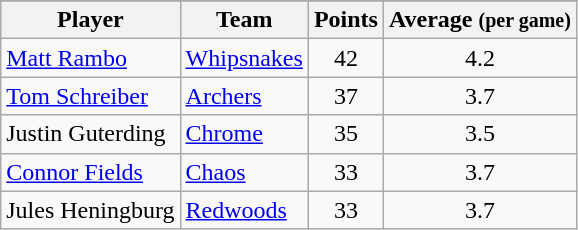<table class="wikitable sortable" style="text-align:left;">
<tr>
</tr>
<tr>
<th>Player</th>
<th>Team</th>
<th>Points</th>
<th>Average <small>(per game)</small><br></th>
</tr>
<tr>
<td><a href='#'>Matt Rambo</a></td>
<td><a href='#'>Whipsnakes</a></td>
<td style="text-align:center;">42</td>
<td style="text-align:center;">4.2</td>
</tr>
<tr>
<td><a href='#'>Tom Schreiber</a></td>
<td><a href='#'>Archers</a></td>
<td style="text-align:center;">37</td>
<td style="text-align:center;">3.7</td>
</tr>
<tr>
<td>Justin Guterding</td>
<td><a href='#'>Chrome</a></td>
<td style="text-align:center;">35</td>
<td style="text-align:center;">3.5</td>
</tr>
<tr>
<td><a href='#'>Connor Fields</a></td>
<td><a href='#'>Chaos</a></td>
<td style="text-align:center;">33</td>
<td style="text-align:center;">3.7</td>
</tr>
<tr>
<td>Jules Heningburg</td>
<td><a href='#'>Redwoods</a></td>
<td style="text-align:center;">33</td>
<td style="text-align:center;">3.7</td>
</tr>
</table>
